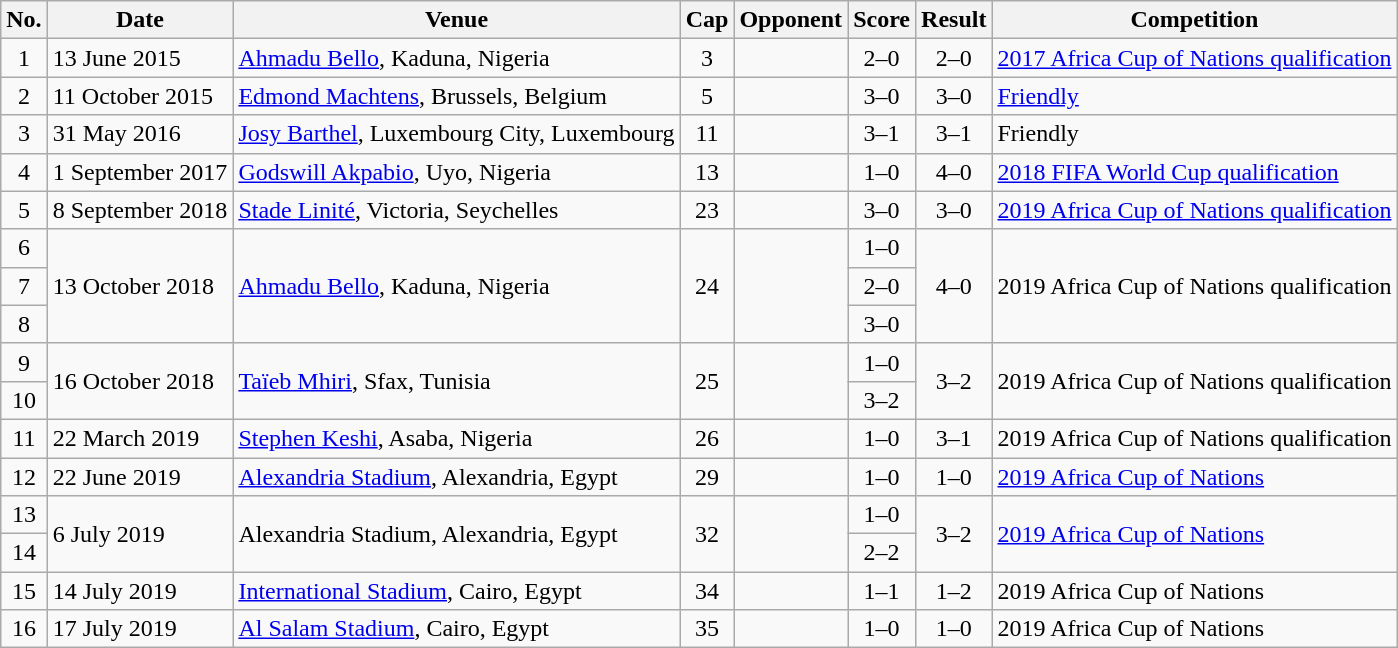<table class="wikitable sortable">
<tr>
<th scope="col">No.</th>
<th scope="col">Date</th>
<th scope="col">Venue</th>
<th scope="col">Cap</th>
<th scope="col">Opponent</th>
<th scope="col">Score</th>
<th scope="col">Result</th>
<th scope="col">Competition</th>
</tr>
<tr>
<td align="center">1</td>
<td>13 June 2015</td>
<td><a href='#'>Ahmadu Bello</a>, Kaduna, Nigeria</td>
<td align="center">3</td>
<td></td>
<td align="center">2–0</td>
<td align="center">2–0</td>
<td><a href='#'>2017 Africa Cup of Nations qualification</a></td>
</tr>
<tr>
<td align="center">2</td>
<td>11 October 2015</td>
<td><a href='#'>Edmond Machtens</a>, Brussels, Belgium</td>
<td align="center">5</td>
<td></td>
<td align="center">3–0</td>
<td align="center">3–0</td>
<td><a href='#'>Friendly</a></td>
</tr>
<tr>
<td align="center">3</td>
<td>31 May 2016</td>
<td><a href='#'>Josy Barthel</a>, Luxembourg City, Luxembourg</td>
<td align="center">11</td>
<td></td>
<td align="center">3–1</td>
<td align="center">3–1</td>
<td>Friendly</td>
</tr>
<tr>
<td align="center">4</td>
<td>1 September 2017</td>
<td><a href='#'>Godswill Akpabio</a>, Uyo, Nigeria</td>
<td align="center">13</td>
<td></td>
<td align="center">1–0</td>
<td align="center">4–0</td>
<td><a href='#'>2018 FIFA World Cup qualification</a></td>
</tr>
<tr>
<td align="center">5</td>
<td>8 September 2018</td>
<td><a href='#'>Stade Linité</a>, Victoria, Seychelles</td>
<td align="center">23</td>
<td></td>
<td align="center">3–0</td>
<td align="center">3–0</td>
<td><a href='#'>2019 Africa Cup of Nations qualification</a></td>
</tr>
<tr>
<td align="center">6</td>
<td rowspan="3">13 October 2018</td>
<td rowspan="3"><a href='#'>Ahmadu Bello</a>, Kaduna, Nigeria</td>
<td rowspan="3" style="text-align:center">24</td>
<td rowspan="3"></td>
<td align="center">1–0</td>
<td rowspan="3" style="text-align:center">4–0</td>
<td rowspan="3">2019 Africa Cup of Nations qualification</td>
</tr>
<tr>
<td align="center">7</td>
<td align="center">2–0</td>
</tr>
<tr>
<td align="center">8</td>
<td align="center">3–0</td>
</tr>
<tr>
<td align="center">9</td>
<td rowspan="2">16 October 2018</td>
<td rowspan="2"><a href='#'>Taïeb Mhiri</a>, Sfax, Tunisia</td>
<td align="center" rowspan="2">25</td>
<td rowspan="2"></td>
<td align="center">1–0</td>
<td align="center" rowspan="2">3–2</td>
<td rowspan="2">2019 Africa Cup of Nations qualification</td>
</tr>
<tr>
<td align="center">10</td>
<td align="center">3–2</td>
</tr>
<tr>
<td align="center">11</td>
<td>22 March 2019</td>
<td><a href='#'>Stephen Keshi</a>, Asaba, Nigeria</td>
<td align="center">26</td>
<td></td>
<td align="center">1–0</td>
<td align="center">3–1</td>
<td>2019 Africa Cup of Nations qualification</td>
</tr>
<tr>
<td align="center">12</td>
<td>22 June 2019</td>
<td><a href='#'>Alexandria Stadium</a>, Alexandria, Egypt</td>
<td align="center">29</td>
<td></td>
<td align="center">1–0</td>
<td align="center">1–0</td>
<td><a href='#'>2019 Africa Cup of Nations</a></td>
</tr>
<tr>
<td align="center">13</td>
<td rowspan="2">6 July 2019</td>
<td rowspan="2">Alexandria Stadium, Alexandria, Egypt</td>
<td align="center" rowspan="2">32</td>
<td rowspan="2"></td>
<td align="center">1–0</td>
<td align="center" rowspan="2">3–2</td>
<td rowspan="2"><a href='#'>2019 Africa Cup of Nations</a></td>
</tr>
<tr>
<td align="center">14</td>
<td align="center">2–2</td>
</tr>
<tr>
<td align="center">15</td>
<td>14 July 2019</td>
<td><a href='#'>International Stadium</a>, Cairo, Egypt</td>
<td align="center">34</td>
<td></td>
<td align="center">1–1</td>
<td align="center">1–2</td>
<td>2019 Africa Cup of Nations</td>
</tr>
<tr>
<td align="center">16</td>
<td>17 July 2019</td>
<td><a href='#'>Al Salam Stadium</a>, Cairo, Egypt</td>
<td align="center">35</td>
<td></td>
<td align="center">1–0</td>
<td align="center">1–0</td>
<td>2019 Africa Cup of Nations</td>
</tr>
</table>
